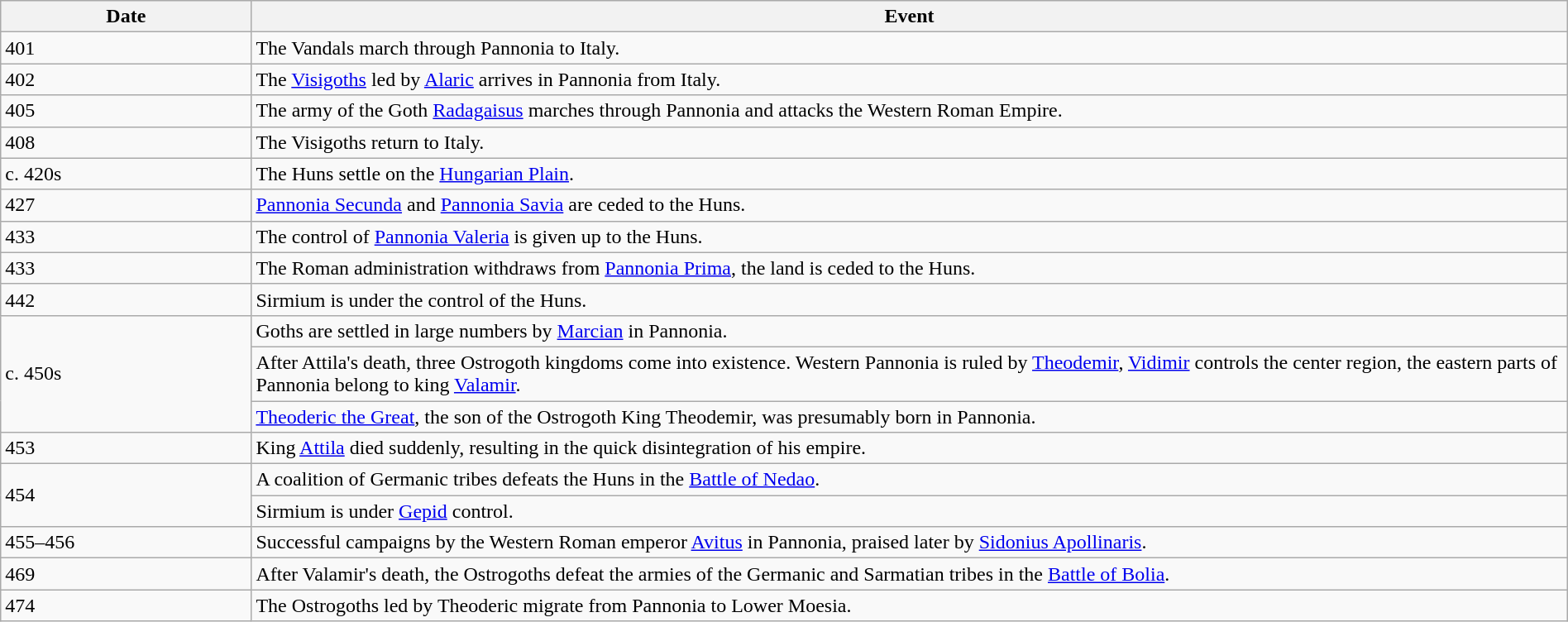<table class="wikitable" width="100%">
<tr>
<th width="16%">Date</th>
<th width="84%">Event</th>
</tr>
<tr>
<td>401</td>
<td>The Vandals march through Pannonia to Italy.</td>
</tr>
<tr>
<td>402</td>
<td>The <a href='#'>Visigoths</a> led by <a href='#'>Alaric</a> arrives in Pannonia from Italy.</td>
</tr>
<tr>
<td>405</td>
<td>The army of the Goth <a href='#'>Radagaisus</a> marches through Pannonia and attacks the Western Roman Empire.</td>
</tr>
<tr>
<td>408</td>
<td>The Visigoths return to Italy.</td>
</tr>
<tr>
<td>c. 420s</td>
<td>The Huns settle on the <a href='#'>Hungarian Plain</a>.</td>
</tr>
<tr>
<td>427</td>
<td><a href='#'>Pannonia Secunda</a> and <a href='#'>Pannonia Savia</a> are ceded to the Huns.</td>
</tr>
<tr>
<td>433</td>
<td>The control of <a href='#'>Pannonia Valeria</a> is given up to the Huns.</td>
</tr>
<tr>
<td>433</td>
<td>The Roman administration withdraws from <a href='#'>Pannonia Prima</a>, the land is ceded to the Huns.</td>
</tr>
<tr>
<td>442</td>
<td>Sirmium is under the control of the Huns.</td>
</tr>
<tr>
<td rowspan="3">c. 450s</td>
<td>Goths are settled in large numbers by <a href='#'>Marcian</a> in Pannonia.</td>
</tr>
<tr>
<td>After Attila's death, three Ostrogoth kingdoms come into existence. Western Pannonia is ruled by <a href='#'>Theodemir</a>, <a href='#'>Vidimir</a> controls the center region, the eastern parts of Pannonia belong to king <a href='#'>Valamir</a>.</td>
</tr>
<tr>
<td><a href='#'>Theoderic the Great</a>, the son of the Ostrogoth King Theodemir, was presumably born in Pannonia.</td>
</tr>
<tr>
<td>453</td>
<td>King <a href='#'>Attila</a> died suddenly, resulting in the quick disintegration of his empire.</td>
</tr>
<tr>
<td rowspan="2">454</td>
<td>A coalition of Germanic tribes defeats the Huns in the <a href='#'>Battle of Nedao</a>.</td>
</tr>
<tr>
<td>Sirmium is under <a href='#'>Gepid</a> control.</td>
</tr>
<tr>
<td>455–456</td>
<td>Successful campaigns by the Western Roman emperor <a href='#'>Avitus</a> in Pannonia, praised later by <a href='#'>Sidonius Apollinaris</a>.</td>
</tr>
<tr>
<td>469</td>
<td>After Valamir's death, the Ostrogoths defeat the armies of the Germanic and Sarmatian tribes in the <a href='#'>Battle of Bolia</a>.</td>
</tr>
<tr>
<td>474</td>
<td>The Ostrogoths led by Theoderic migrate from Pannonia to Lower Moesia.</td>
</tr>
</table>
